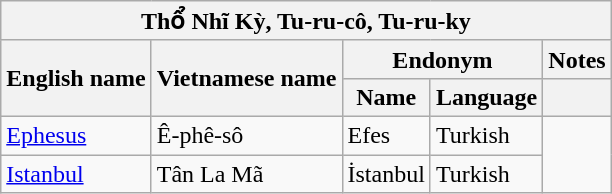<table class="wikitable sortable">
<tr>
<th colspan="5"> Thổ Nhĩ Kỳ, Tu-ru-cô, Tu-ru-ky</th>
</tr>
<tr>
<th rowspan="2">English name</th>
<th rowspan="2">Vietnamese name</th>
<th colspan="2">Endonym</th>
<th>Notes</th>
</tr>
<tr>
<th>Name</th>
<th>Language</th>
<th></th>
</tr>
<tr>
<td><a href='#'>Ephesus</a></td>
<td>Ê-phê-sô</td>
<td>Efes</td>
<td>Turkish</td>
</tr>
<tr>
<td><a href='#'>Istanbul</a></td>
<td>Tân La Mã</td>
<td>İstanbul</td>
<td>Turkish</td>
</tr>
</table>
